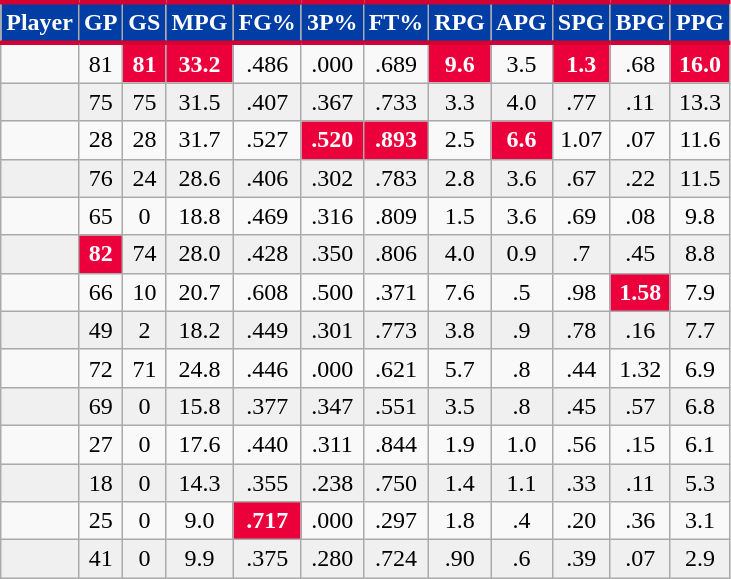<table class="wikitable sortable" style="text-align:right;">
<tr>
<th style="background:#003DA5; color:#FFFFFF; border-top:#D50032 3px solid; border-bottom:#D50032 3px solid;">Player</th>
<th style="background:#003DA5; color:#FFFFFF; border-top:#D50032 3px solid; border-bottom:#D50032 3px solid;">GP</th>
<th style="background:#003DA5; color:#FFFFFF; border-top:#D50032 3px solid; border-bottom:#D50032 3px solid;">GS</th>
<th style="background:#003DA5; color:#FFFFFF; border-top:#D50032 3px solid; border-bottom:#D50032 3px solid;">MPG</th>
<th style="background:#003DA5; color:#FFFFFF; border-top:#D50032 3px solid; border-bottom:#D50032 3px solid;">FG%</th>
<th style="background:#003DA5; color:#FFFFFF; border-top:#D50032 3px solid; border-bottom:#D50032 3px solid;">3P%</th>
<th style="background:#003DA5; color:#FFFFFF; border-top:#D50032 3px solid; border-bottom:#D50032 3px solid;">FT%</th>
<th style="background:#003DA5; color:#FFFFFF; border-top:#D50032 3px solid; border-bottom:#D50032 3px solid;">RPG</th>
<th style="background:#003DA5; color:#FFFFFF; border-top:#D50032 3px solid; border-bottom:#D50032 3px solid;">APG</th>
<th style="background:#003DA5; color:#FFFFFF; border-top:#D50032 3px solid; border-bottom:#D50032 3px solid;">SPG</th>
<th style="background:#003DA5; color:#FFFFFF; border-top:#D50032 3px solid; border-bottom:#D50032 3px solid;">BPG</th>
<th style="background:#003DA5; color:#FFFFFF; border-top:#D50032 3px solid; border-bottom:#D50032 3px solid;">PPG</th>
</tr>
<tr align="center" bgcolor="">
<td></td>
<td>81</td>
<td style="background:#eb003c;color:white;"><strong>81</strong></td>
<td style="background:#eb003c;color:white;"><strong>33.2</strong></td>
<td>.486</td>
<td>.000</td>
<td>.689</td>
<td style="background:#eb003c;color:white;"><strong>9.6</strong></td>
<td>3.5</td>
<td style="background:#eb003c;color:white;"><strong>1.3</strong></td>
<td>.68</td>
<td style="background:#eb003c;color:white;"><strong>16.0</strong></td>
</tr>
<tr align="center" bgcolor="f0f0f0">
<td></td>
<td>75</td>
<td>75</td>
<td>31.5</td>
<td>.407</td>
<td>.367</td>
<td>.733</td>
<td>3.3</td>
<td>4.0</td>
<td>.77</td>
<td>.11</td>
<td>13.3</td>
</tr>
<tr align="center" bgcolor="">
<td></td>
<td>28</td>
<td>28</td>
<td>31.7</td>
<td>.527</td>
<td style="background:#eb003c;color:white;"><strong>.520</strong></td>
<td style="background:#eb003c;color:white;"><strong>.893</strong></td>
<td>2.5</td>
<td style="background:#eb003c;color:white;"><strong>6.6</strong></td>
<td>1.07</td>
<td>.07</td>
<td>11.6</td>
</tr>
<tr align="center" bgcolor="f0f0f0">
<td></td>
<td>76</td>
<td>24</td>
<td>28.6</td>
<td>.406</td>
<td>.302</td>
<td>.783</td>
<td>2.8</td>
<td>3.6</td>
<td>.67</td>
<td>.22</td>
<td>11.5</td>
</tr>
<tr align="center" bgcolor="">
<td></td>
<td>65</td>
<td>0</td>
<td>18.8</td>
<td>.469</td>
<td>.316</td>
<td>.809</td>
<td>1.5</td>
<td>3.6</td>
<td>.69</td>
<td>.08</td>
<td>9.8</td>
</tr>
<tr align="center" bgcolor="f0f0f0">
<td></td>
<td style="background:#eb003c;color:white;"><strong>82</strong></td>
<td>74</td>
<td>28.0</td>
<td>.428</td>
<td>.350</td>
<td>.806</td>
<td>4.0</td>
<td>0.9</td>
<td>.7</td>
<td>.45</td>
<td>8.8</td>
</tr>
<tr align="center" bgcolor="">
<td></td>
<td>66</td>
<td>10</td>
<td>20.7</td>
<td>.608</td>
<td>.500</td>
<td>.371</td>
<td>7.6</td>
<td>.5</td>
<td>.98</td>
<td style="background:#eb003c;color:white;"><strong>1.58</strong></td>
<td>7.9</td>
</tr>
<tr align="center" bgcolor="f0f0f0">
<td></td>
<td>49</td>
<td>2</td>
<td>18.2</td>
<td>.449</td>
<td>.301</td>
<td>.773</td>
<td>3.8</td>
<td>.9</td>
<td>.78</td>
<td>.16</td>
<td>7.7</td>
</tr>
<tr align="center" bgcolor="">
<td></td>
<td>72</td>
<td>71</td>
<td>24.8</td>
<td>.446</td>
<td>.000</td>
<td>.621</td>
<td>5.7</td>
<td>.8</td>
<td>.44</td>
<td>1.32</td>
<td>6.9</td>
</tr>
<tr align="center" bgcolor="f0f0f0">
<td></td>
<td>69</td>
<td>0</td>
<td>15.8</td>
<td>.377</td>
<td>.347</td>
<td>.551</td>
<td>3.5</td>
<td>.8</td>
<td>.45</td>
<td>.57</td>
<td>6.8</td>
</tr>
<tr align="center" bgcolor="">
<td></td>
<td>27</td>
<td>0</td>
<td>17.6</td>
<td>.440</td>
<td>.311</td>
<td>.844</td>
<td>1.9</td>
<td>1.0</td>
<td>.56</td>
<td>.15</td>
<td>6.1</td>
</tr>
<tr align="center" bgcolor="f0f0f0">
<td></td>
<td>18</td>
<td>0</td>
<td>14.3</td>
<td>.355</td>
<td>.238</td>
<td>.750</td>
<td>1.4</td>
<td>1.1</td>
<td>.33</td>
<td>.11</td>
<td>5.3</td>
</tr>
<tr align="center" bgcolor="">
<td></td>
<td>25</td>
<td>0</td>
<td>9.0</td>
<td style="background:#eb003c;color:white;"><strong>.717</strong></td>
<td>.000</td>
<td>.297</td>
<td>1.8</td>
<td>.4</td>
<td>.20</td>
<td>.36</td>
<td>3.1</td>
</tr>
<tr align="center" bgcolor="f0f0f0">
<td></td>
<td>41</td>
<td>0</td>
<td>9.9</td>
<td>.375</td>
<td>.280</td>
<td>.724</td>
<td>.90</td>
<td>.6</td>
<td>.39</td>
<td>.07</td>
<td>2.9</td>
</tr>
</table>
